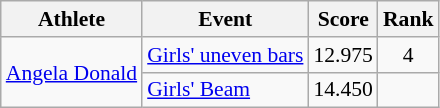<table class="wikitable" style="font-size:90%;">
<tr>
<th>Athlete</th>
<th>Event</th>
<th>Score</th>
<th>Rank</th>
</tr>
<tr>
<td rowspan=2><a href='#'>Angela Donald</a></td>
<td><a href='#'>Girls' uneven bars</a></td>
<td align=center>12.975</td>
<td align=center>4</td>
</tr>
<tr>
<td><a href='#'>Girls' Beam</a></td>
<td align=center>14.450</td>
<td align=center></td>
</tr>
</table>
